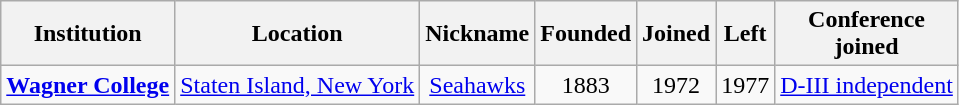<table class="wikitable sortable" style="text-align:center">
<tr>
<th>Institution</th>
<th>Location</th>
<th>Nickname</th>
<th>Founded</th>
<th>Joined</th>
<th>Left</th>
<th>Conference<br>joined</th>
</tr>
<tr>
<td><strong><a href='#'>Wagner College</a></strong></td>
<td><a href='#'>Staten Island, New York</a></td>
<td><a href='#'>Seahawks</a></td>
<td>1883</td>
<td>1972</td>
<td>1977</td>
<td><a href='#'>D-III independent</a></td>
</tr>
</table>
